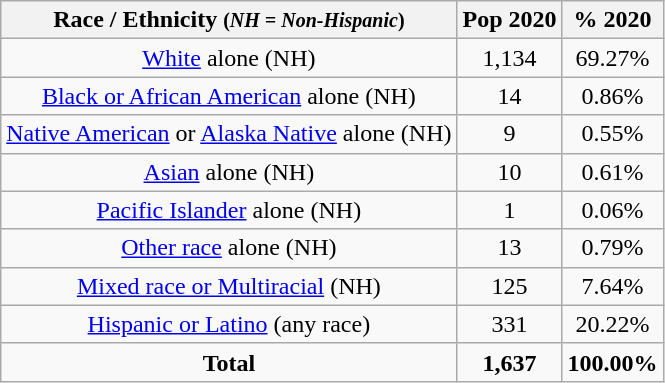<table class="wikitable" style="text-align:center;">
<tr>
<th>Race / Ethnicity <small>(<em>NH = Non-Hispanic</em>)</small></th>
<th>Pop 2020</th>
<th>% 2020</th>
</tr>
<tr>
<td><a href='#'>White</a> alone (NH)</td>
<td>1,134</td>
<td>69.27%</td>
</tr>
<tr>
<td><a href='#'>Black or African American</a> alone (NH)</td>
<td>14</td>
<td>0.86%</td>
</tr>
<tr>
<td><a href='#'>Native American</a> or <a href='#'>Alaska Native</a> alone (NH)</td>
<td>9</td>
<td>0.55%</td>
</tr>
<tr>
<td><a href='#'>Asian</a> alone (NH)</td>
<td>10</td>
<td>0.61%</td>
</tr>
<tr>
<td><a href='#'>Pacific Islander</a> alone (NH)</td>
<td>1</td>
<td>0.06%</td>
</tr>
<tr>
<td><a href='#'>Other race</a> alone (NH)</td>
<td>13</td>
<td>0.79%</td>
</tr>
<tr>
<td><a href='#'>Mixed race or Multiracial</a> (NH)</td>
<td>125</td>
<td>7.64%</td>
</tr>
<tr>
<td><a href='#'>Hispanic or Latino</a> (any race)</td>
<td>331</td>
<td>20.22%</td>
</tr>
<tr>
<td><strong>Total</strong></td>
<td><strong>1,637</strong></td>
<td><strong>100.00%</strong></td>
</tr>
</table>
